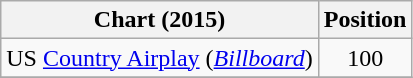<table class="wikitable sortable">
<tr>
<th scope="col">Chart (2015)</th>
<th scope="col">Position</th>
</tr>
<tr>
<td>US <a href='#'>Country Airplay</a> (<em><a href='#'>Billboard</a></em>)</td>
<td align="center">100</td>
</tr>
<tr>
</tr>
</table>
